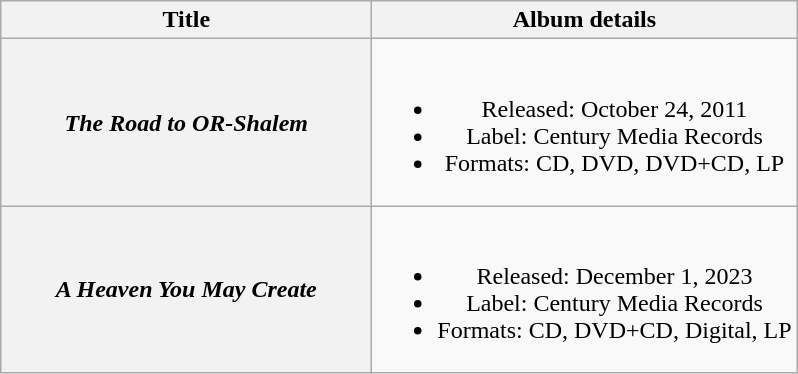<table class="wikitable plainrowheaders" style="text-align:center;">
<tr>
<th scope="col" style="width:15em;">Title</th>
<th scope="col">Album details</th>
</tr>
<tr>
<th scope="row"><em>The Road to OR-Shalem</em></th>
<td><br><ul><li>Released: October 24, 2011</li><li>Label: Century Media Records</li><li>Formats: CD, DVD, DVD+CD, LP</li></ul></td>
</tr>
<tr>
<th scope="row"><em>A Heaven You May Create</em></th>
<td><br><ul><li>Released: December 1, 2023</li><li>Label: Century Media Records</li><li>Formats: CD, DVD+CD, Digital, LP</li></ul></td>
</tr>
</table>
